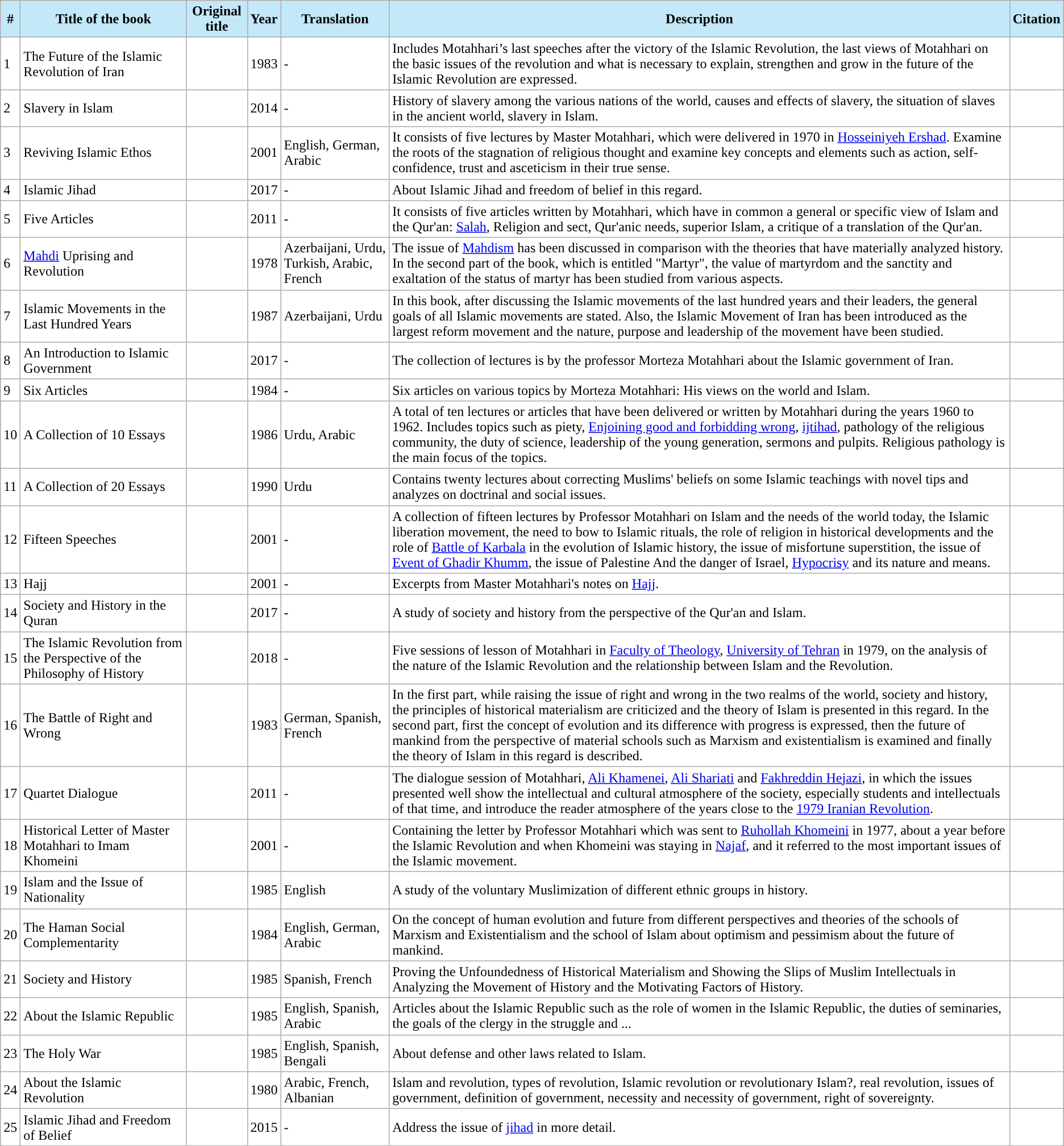<table class="wikitable" style="background-color:#ffffff; color:#000000">
<tr>
<th style="background-color:#c3e8f7;">#</th>
<th style="background-color:#c3e8f7;">Title of the book</th>
<th style="background-color:#c3e8f7;">Original title</th>
<th style="background-color:#c3e8f7;">Year</th>
<th style="background-color:#c3e8f7;">Translation</th>
<th style="background-color:#c3e8f7;">Description</th>
<th style="background-color:#c3e8f7;">Citation</th>
</tr>
<tr>
<td>1</td>
<td>The Future of the Islamic Revolution of Iran</td>
<td></td>
<td>1983</td>
<td>-</td>
<td>Includes Motahhari’s last speeches after the victory of the Islamic Revolution, the last views of Motahhari on the basic issues of the revolution and what is necessary to explain, strengthen and grow in the future of the Islamic Revolution are expressed.</td>
<td></td>
</tr>
<tr>
<td>2</td>
<td>Slavery in Islam</td>
<td></td>
<td>2014</td>
<td>-</td>
<td>History of slavery among the various nations of the world, causes and effects of slavery, the situation of slaves in the ancient world, slavery in Islam.</td>
<td></td>
</tr>
<tr>
<td>3</td>
<td>Reviving Islamic Ethos</td>
<td></td>
<td>2001</td>
<td>English, German, Arabic</td>
<td>It consists of five lectures by Master Motahhari, which were delivered in 1970 in <a href='#'>Hosseiniyeh Ershad</a>. Examine the roots of the stagnation of religious thought and examine key concepts and elements such as action, self-confidence, trust and asceticism in their true sense.</td>
<td></td>
</tr>
<tr>
<td>4</td>
<td>Islamic Jihad</td>
<td></td>
<td>2017</td>
<td>-</td>
<td>About Islamic Jihad and freedom of belief in this regard.</td>
<td></td>
</tr>
<tr>
<td>5</td>
<td>Five Articles</td>
<td></td>
<td>2011</td>
<td>-</td>
<td>It consists of five articles written by Motahhari, which have in common a general or specific view of Islam and the Qur'an: <a href='#'>Salah</a>, Religion and sect, Qur'anic needs, superior Islam, a critique of a translation of the Qur'an.</td>
<td></td>
</tr>
<tr>
<td>6</td>
<td><a href='#'>Mahdi</a> Uprising and Revolution</td>
<td></td>
<td>1978</td>
<td>Azerbaijani, Urdu, Turkish, Arabic, French</td>
<td>The issue of <a href='#'>Mahdism</a> has been discussed in comparison with the theories that have materially analyzed history. In the second part of the book, which is entitled "Martyr", the value of martyrdom and the sanctity and exaltation of the status of martyr has been studied from various aspects.</td>
<td></td>
</tr>
<tr>
<td>7</td>
<td>Islamic Movements in the Last Hundred Years</td>
<td></td>
<td>1987</td>
<td>Azerbaijani, Urdu</td>
<td>In this book, after discussing the Islamic movements of the last hundred years and their leaders, the general goals of all Islamic movements are stated. Also, the Islamic Movement of Iran has been introduced as the largest reform movement and the nature, purpose and leadership of the movement have been studied.</td>
<td></td>
</tr>
<tr>
<td>8</td>
<td>An Introduction to Islamic Government</td>
<td></td>
<td>2017</td>
<td>-</td>
<td>The collection of lectures is by the professor Morteza Motahhari about the Islamic government of Iran.</td>
<td></td>
</tr>
<tr>
<td>9</td>
<td>Six Articles</td>
<td></td>
<td>1984</td>
<td>-</td>
<td>Six articles on various topics by Morteza Motahhari: His views on the world and Islam.</td>
<td></td>
</tr>
<tr>
<td>10</td>
<td>A Collection of 10 Essays</td>
<td></td>
<td>1986</td>
<td>Urdu, Arabic</td>
<td>A total of ten lectures or articles that have been delivered or written by Motahhari during the years 1960 to 1962. Includes topics such as piety, <a href='#'>Enjoining good and forbidding wrong</a>, <a href='#'>ijtihad</a>, pathology of the religious community, the duty of science, leadership of the young generation, sermons and pulpits. Religious pathology is the main focus of the topics.</td>
<td></td>
</tr>
<tr>
<td>11</td>
<td>A Collection of 20 Essays</td>
<td></td>
<td>1990</td>
<td>Urdu</td>
<td>Contains twenty lectures about correcting Muslims' beliefs on some Islamic teachings with novel tips and analyzes on doctrinal and social issues.</td>
<td></td>
</tr>
<tr>
<td>12</td>
<td>Fifteen Speeches</td>
<td></td>
<td>2001</td>
<td>-</td>
<td>A collection of fifteen lectures by Professor Motahhari on Islam and the needs of the world today, the Islamic liberation movement, the need to bow to Islamic rituals, the role of religion in historical developments and the role of <a href='#'>Battle of Karbala</a> in the evolution of Islamic history, the issue of misfortune superstition, the issue of <a href='#'>Event of Ghadir Khumm</a>, the issue of Palestine And the danger of Israel, <a href='#'>Hypocrisy</a> and its nature and means.</td>
<td></td>
</tr>
<tr>
<td>13</td>
<td>Hajj</td>
<td></td>
<td>2001</td>
<td>-</td>
<td>Excerpts from Master Motahhari's notes on <a href='#'>Hajj</a>.</td>
<td></td>
</tr>
<tr>
<td>14</td>
<td>Society and History in the Quran</td>
<td></td>
<td>2017</td>
<td>-</td>
<td>A study of society and history from the perspective of the Qur'an and Islam.</td>
<td></td>
</tr>
<tr>
<td>15</td>
<td>The Islamic Revolution from the Perspective of the Philosophy of History</td>
<td></td>
<td>2018</td>
<td>-</td>
<td>Five sessions of lesson of Motahhari in <a href='#'>Faculty of Theology</a>, <a href='#'>University of Tehran</a> in 1979, on the analysis of the nature of the Islamic Revolution and the relationship between Islam and the Revolution.</td>
<td></td>
</tr>
<tr>
<td>16</td>
<td>The Battle of Right and Wrong</td>
<td></td>
<td>1983</td>
<td>German, Spanish, French</td>
<td>In the first part, while raising the issue of right and wrong in the two realms of the world, society and history, the principles of historical materialism are criticized and the theory of Islam is presented in this regard. In the second part, first the concept of evolution and its difference with progress is expressed, then the future of mankind from the perspective of material schools such as Marxism and existentialism is examined and finally the theory of Islam in this regard is described.</td>
<td></td>
</tr>
<tr>
<td>17</td>
<td>Quartet Dialogue</td>
<td></td>
<td>2011</td>
<td>-</td>
<td>The dialogue session of Motahhari, <a href='#'>Ali Khamenei</a>, <a href='#'>Ali Shariati</a> and <a href='#'>Fakhreddin Hejazi</a>, in which the issues presented well show the intellectual and cultural atmosphere of the society, especially students and intellectuals of that time, and introduce the reader atmosphere of the years close to the <a href='#'>1979 Iranian Revolution</a>.</td>
<td></td>
</tr>
<tr>
<td>18</td>
<td>Historical Letter of Master Motahhari to Imam Khomeini</td>
<td></td>
<td>2001</td>
<td>-</td>
<td>Containing the letter by Professor Motahhari which was sent to <a href='#'>Ruhollah Khomeini</a> in 1977, about a year before the Islamic Revolution and when Khomeini was staying in <a href='#'>Najaf</a>, and it referred to the most important issues of the Islamic movement.</td>
<td></td>
</tr>
<tr>
<td>19</td>
<td>Islam and the Issue of Nationality</td>
<td></td>
<td>1985</td>
<td>English</td>
<td>A study of the voluntary Muslimization of different ethnic groups in history.</td>
<td></td>
</tr>
<tr>
<td>20</td>
<td>The Haman Social Complementarity</td>
<td></td>
<td>1984</td>
<td>English, German, Arabic</td>
<td>On the concept of human evolution and future from different perspectives and theories of the schools of Marxism and Existentialism and the school of Islam about optimism and pessimism about the future of mankind.</td>
<td></td>
</tr>
<tr>
<td>21</td>
<td>Society and History</td>
<td></td>
<td>1985</td>
<td>Spanish, French</td>
<td>Proving the Unfoundedness of Historical Materialism and Showing the Slips of Muslim Intellectuals in Analyzing the Movement of History and the Motivating Factors of History.</td>
<td></td>
</tr>
<tr>
<td>22</td>
<td>About the Islamic Republic</td>
<td></td>
<td>1985</td>
<td>English, Spanish, Arabic</td>
<td>Articles about the Islamic Republic such as the role of women in the Islamic Republic, the duties of seminaries, the goals of the clergy in the struggle and ...</td>
<td></td>
</tr>
<tr>
<td>23</td>
<td>The Holy War</td>
<td></td>
<td>1985</td>
<td>English, Spanish, Bengali</td>
<td>About defense and other laws related to Islam.</td>
<td></td>
</tr>
<tr>
<td>24</td>
<td>About the Islamic Revolution</td>
<td></td>
<td>1980</td>
<td>Arabic, French, Albanian</td>
<td>Islam and revolution, types of revolution, Islamic revolution or revolutionary Islam?, real revolution, issues of government, definition of government, necessity and necessity of government, right of sovereignty.</td>
<td></td>
</tr>
<tr>
<td>25</td>
<td>Islamic Jihad and Freedom of Belief</td>
<td></td>
<td>2015</td>
<td>-</td>
<td>Address the issue of <a href='#'>jihad</a> in more detail.</td>
<td></td>
</tr>
</table>
